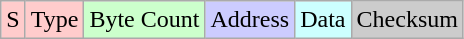<table class="wikitable" style="text-align:center">
<tr>
<td style='background: #FFCCCC'>S</td>
<td style='background: #FFCCCC'>Type</td>
<td style='background: #CCFFCC'>Byte Count</td>
<td style='background: #CCCCFF'>Address</td>
<td style='background: #CCFFFF'>Data</td>
<td style='background: #CCCCCC'>Checksum</td>
</tr>
</table>
